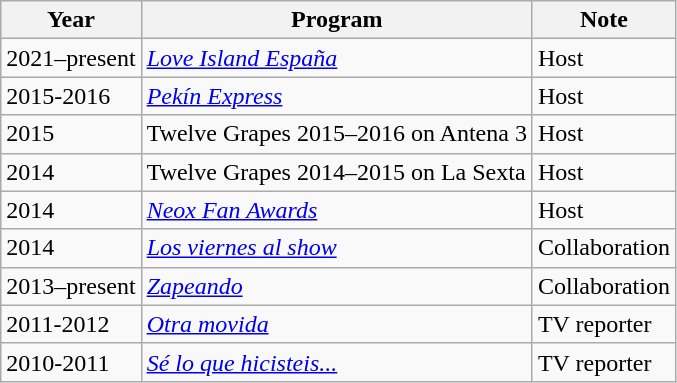<table class=wikitable>
<tr>
<th>Year</th>
<th>Program</th>
<th>Note</th>
</tr>
<tr>
<td>2021–present</td>
<td><em><a href='#'>Love Island España</a></em></td>
<td>Host</td>
</tr>
<tr>
<td>2015-2016</td>
<td><em><a href='#'>Pekín Express</a></em></td>
<td>Host</td>
</tr>
<tr>
<td>2015</td>
<td>Twelve Grapes 2015–2016 on Antena 3</td>
<td>Host</td>
</tr>
<tr>
<td>2014</td>
<td>Twelve Grapes 2014–2015 on La Sexta</td>
<td>Host</td>
</tr>
<tr>
<td>2014</td>
<td><em><a href='#'>Neox Fan Awards</a></em></td>
<td>Host</td>
</tr>
<tr>
<td>2014</td>
<td><em><a href='#'>Los viernes al show</a></em></td>
<td>Collaboration</td>
</tr>
<tr>
<td>2013–present</td>
<td><em><a href='#'>Zapeando</a></em></td>
<td>Collaboration</td>
</tr>
<tr>
<td>2011-2012</td>
<td><em><a href='#'>Otra movida</a></em></td>
<td>TV reporter</td>
</tr>
<tr>
<td>2010-2011</td>
<td><em><a href='#'>Sé lo que hicisteis...</a></em></td>
<td>TV reporter</td>
</tr>
</table>
